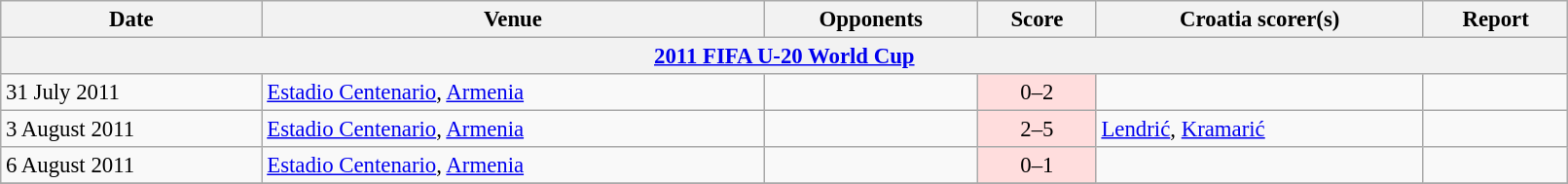<table class="wikitable" width=85%; style="font-size:95%;">
<tr>
<th>Date</th>
<th>Venue</th>
<th>Opponents</th>
<th>Score</th>
<th>Croatia scorer(s)</th>
<th>Report</th>
</tr>
<tr>
<th colspan=7><a href='#'>2011 FIFA U-20 World Cup</a></th>
</tr>
<tr>
<td>31 July 2011</td>
<td><a href='#'>Estadio Centenario</a>, <a href='#'>Armenia</a></td>
<td></td>
<td align=center bgcolor=ffdddd>0–2</td>
<td></td>
<td></td>
</tr>
<tr>
<td>3 August 2011</td>
<td><a href='#'>Estadio Centenario</a>, <a href='#'>Armenia</a></td>
<td></td>
<td align=center bgcolor=ffdddd>2–5</td>
<td><a href='#'>Lendrić</a>, <a href='#'>Kramarić</a></td>
<td></td>
</tr>
<tr>
<td>6 August 2011</td>
<td><a href='#'>Estadio Centenario</a>, <a href='#'>Armenia</a></td>
<td></td>
<td align=center bgcolor=ffdddd>0–1</td>
<td></td>
<td></td>
</tr>
<tr>
</tr>
</table>
